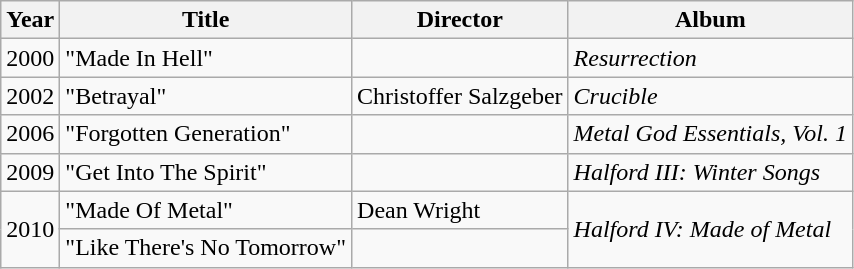<table class="wikitable">
<tr>
<th>Year</th>
<th>Title</th>
<th>Director</th>
<th>Album</th>
</tr>
<tr>
<td>2000</td>
<td>"Made In Hell"</td>
<td></td>
<td><em>Resurrection</em></td>
</tr>
<tr>
<td>2002</td>
<td>"Betrayal"</td>
<td>Christoffer Salzgeber</td>
<td><em>Crucible</em></td>
</tr>
<tr>
<td>2006</td>
<td>"Forgotten Generation"</td>
<td></td>
<td><em>Metal God Essentials, Vol. 1</em></td>
</tr>
<tr>
<td>2009</td>
<td>"Get Into The Spirit"</td>
<td></td>
<td><em>Halford III: Winter Songs</em></td>
</tr>
<tr>
<td rowspan=2>2010</td>
<td>"Made Of Metal"</td>
<td>Dean Wright</td>
<td rowspan=2><em>Halford IV: Made of Metal</em></td>
</tr>
<tr>
<td>"Like There's No Tomorrow"</td>
<td></td>
</tr>
</table>
